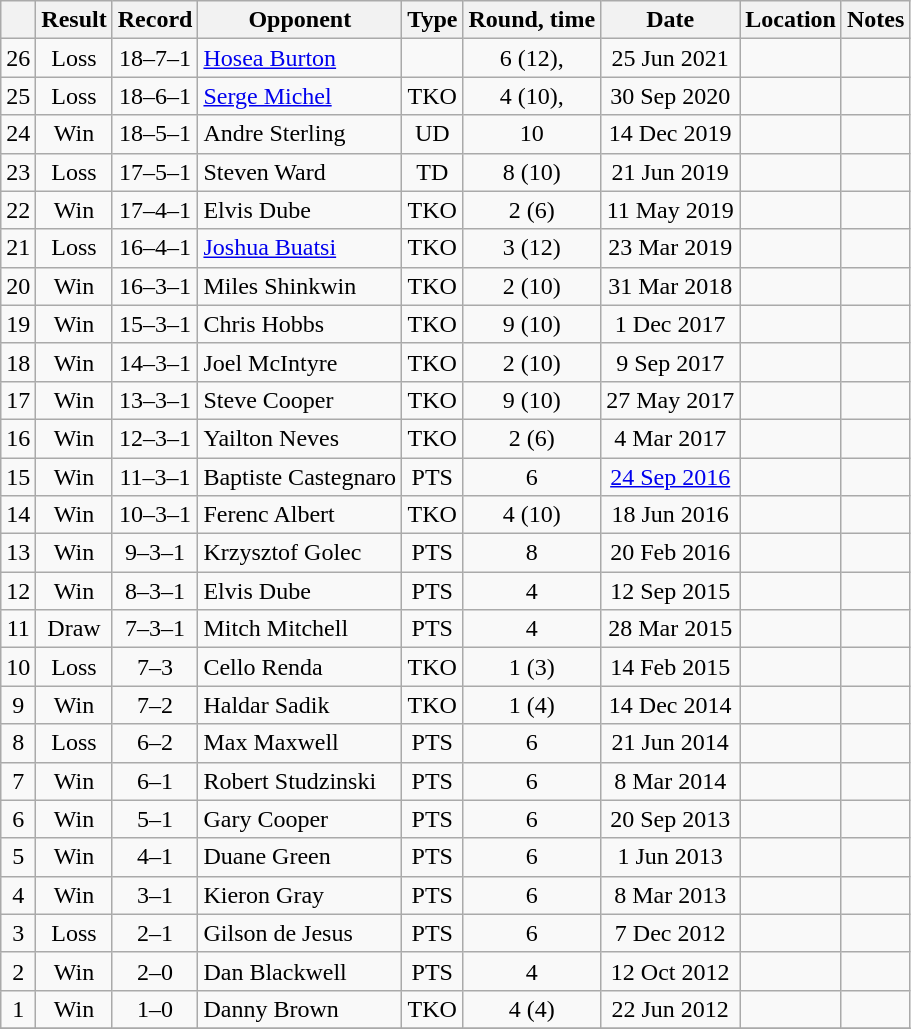<table class="wikitable" style="text-align:center">
<tr>
<th></th>
<th>Result</th>
<th>Record</th>
<th>Opponent</th>
<th>Type</th>
<th>Round, time</th>
<th>Date</th>
<th>Location</th>
<th>Notes</th>
</tr>
<tr>
<td>26</td>
<td>Loss</td>
<td>18–7–1</td>
<td align=left> <a href='#'>Hosea Burton</a></td>
<td></td>
<td>6 (12), </td>
<td>25 Jun 2021</td>
<td align=left></td>
<td></td>
</tr>
<tr>
<td>25</td>
<td>Loss</td>
<td>18–6–1</td>
<td align=left> <a href='#'>Serge Michel</a></td>
<td>TKO</td>
<td>4 (10), </td>
<td>30 Sep 2020</td>
<td align=left></td>
<td align=left></td>
</tr>
<tr>
<td>24</td>
<td>Win</td>
<td>18–5–1</td>
<td align=left> Andre Sterling</td>
<td>UD</td>
<td>10</td>
<td>14 Dec 2019</td>
<td align=left></td>
<td align=left></td>
</tr>
<tr>
<td>23</td>
<td>Loss</td>
<td>17–5–1</td>
<td align=left> Steven Ward</td>
<td>TD</td>
<td>8 (10)</td>
<td>21 Jun 2019</td>
<td align=left></td>
<td align=left></td>
</tr>
<tr>
<td>22</td>
<td>Win</td>
<td>17–4–1</td>
<td align=left> Elvis Dube</td>
<td>TKO</td>
<td>2 (6)</td>
<td>11 May 2019</td>
<td align=left></td>
<td></td>
</tr>
<tr>
<td>21</td>
<td>Loss</td>
<td>16–4–1</td>
<td align=left> <a href='#'>Joshua Buatsi</a></td>
<td>TKO</td>
<td>3 (12)</td>
<td>23 Mar 2019</td>
<td align=left></td>
<td align=left></td>
</tr>
<tr>
<td>20</td>
<td>Win</td>
<td>16–3–1</td>
<td align=left> Miles Shinkwin</td>
<td>TKO</td>
<td>2 (10)</td>
<td>31 Mar 2018</td>
<td align=left></td>
<td align=left></td>
</tr>
<tr>
<td>19</td>
<td>Win</td>
<td>15–3–1</td>
<td align=left> Chris Hobbs</td>
<td>TKO</td>
<td>9 (10)</td>
<td>1 Dec 2017</td>
<td align=left></td>
<td align=left></td>
</tr>
<tr>
<td>18</td>
<td>Win</td>
<td>14–3–1</td>
<td align=left> Joel McIntyre</td>
<td>TKO</td>
<td>2 (10)</td>
<td>9 Sep 2017</td>
<td align=left></td>
<td align=left></td>
</tr>
<tr>
<td>17</td>
<td>Win</td>
<td>13–3–1</td>
<td align=left> Steve Cooper</td>
<td>TKO</td>
<td>9 (10)</td>
<td>27 May 2017</td>
<td align=left></td>
<td align=left></td>
</tr>
<tr>
<td>16</td>
<td>Win</td>
<td>12–3–1</td>
<td align=left> Yailton Neves</td>
<td>TKO</td>
<td>2 (6)</td>
<td>4 Mar 2017</td>
<td align=left></td>
<td></td>
</tr>
<tr>
<td>15</td>
<td>Win</td>
<td>11–3–1</td>
<td align=left> Baptiste Castegnaro</td>
<td>PTS</td>
<td>6</td>
<td><a href='#'>24 Sep 2016</a></td>
<td align=left></td>
<td></td>
</tr>
<tr>
<td>14</td>
<td>Win</td>
<td>10–3–1</td>
<td align=left> Ferenc Albert</td>
<td>TKO</td>
<td>4 (10)</td>
<td>18 Jun 2016</td>
<td align=left></td>
<td align=left></td>
</tr>
<tr>
<td>13</td>
<td>Win</td>
<td>9–3–1</td>
<td align=left> Krzysztof Golec</td>
<td>PTS</td>
<td>8</td>
<td>20 Feb 2016</td>
<td align=left></td>
<td></td>
</tr>
<tr>
<td>12</td>
<td>Win</td>
<td>8–3–1</td>
<td align=left> Elvis Dube</td>
<td>PTS</td>
<td>4</td>
<td>12 Sep 2015</td>
<td align=left></td>
<td></td>
</tr>
<tr>
<td>11</td>
<td>Draw</td>
<td>7–3–1</td>
<td align=left> Mitch Mitchell</td>
<td>PTS</td>
<td>4</td>
<td>28 Mar 2015</td>
<td align=left></td>
<td></td>
</tr>
<tr>
<td>10</td>
<td>Loss</td>
<td>7–3</td>
<td align=left> Cello Renda</td>
<td>TKO</td>
<td>1 (3)</td>
<td>14 Feb 2015</td>
<td align=left></td>
<td align=left></td>
</tr>
<tr>
<td>9</td>
<td>Win</td>
<td>7–2</td>
<td align=left> Haldar Sadik</td>
<td>TKO</td>
<td>1 (4)</td>
<td>14 Dec 2014</td>
<td align=left></td>
<td></td>
</tr>
<tr>
<td>8</td>
<td>Loss</td>
<td>6–2</td>
<td align=left> Max Maxwell</td>
<td>PTS</td>
<td>6</td>
<td>21 Jun 2014</td>
<td align=left></td>
<td></td>
</tr>
<tr>
<td>7</td>
<td>Win</td>
<td>6–1</td>
<td align=left> Robert Studzinski</td>
<td>PTS</td>
<td>6</td>
<td>8 Mar 2014</td>
<td align=left></td>
<td></td>
</tr>
<tr>
<td>6</td>
<td>Win</td>
<td>5–1</td>
<td align=left> Gary Cooper</td>
<td>PTS</td>
<td>6</td>
<td>20 Sep 2013</td>
<td align=left></td>
<td></td>
</tr>
<tr>
<td>5</td>
<td>Win</td>
<td>4–1</td>
<td align=left> Duane Green</td>
<td>PTS</td>
<td>6</td>
<td>1 Jun 2013</td>
<td align=left></td>
<td></td>
</tr>
<tr>
<td>4</td>
<td>Win</td>
<td>3–1</td>
<td align=left> Kieron Gray</td>
<td>PTS</td>
<td>6</td>
<td>8 Mar 2013</td>
<td align=left></td>
<td></td>
</tr>
<tr>
<td>3</td>
<td>Loss</td>
<td>2–1</td>
<td align=left> Gilson de Jesus</td>
<td>PTS</td>
<td>6</td>
<td>7 Dec 2012</td>
<td align=left></td>
<td></td>
</tr>
<tr>
<td>2</td>
<td>Win</td>
<td>2–0</td>
<td align=left> Dan Blackwell</td>
<td>PTS</td>
<td>4</td>
<td>12 Oct 2012</td>
<td align=left></td>
<td></td>
</tr>
<tr>
<td>1</td>
<td>Win</td>
<td>1–0</td>
<td align=left> Danny Brown</td>
<td>TKO</td>
<td>4 (4)</td>
<td>22 Jun 2012</td>
<td align=left></td>
<td></td>
</tr>
<tr>
</tr>
</table>
